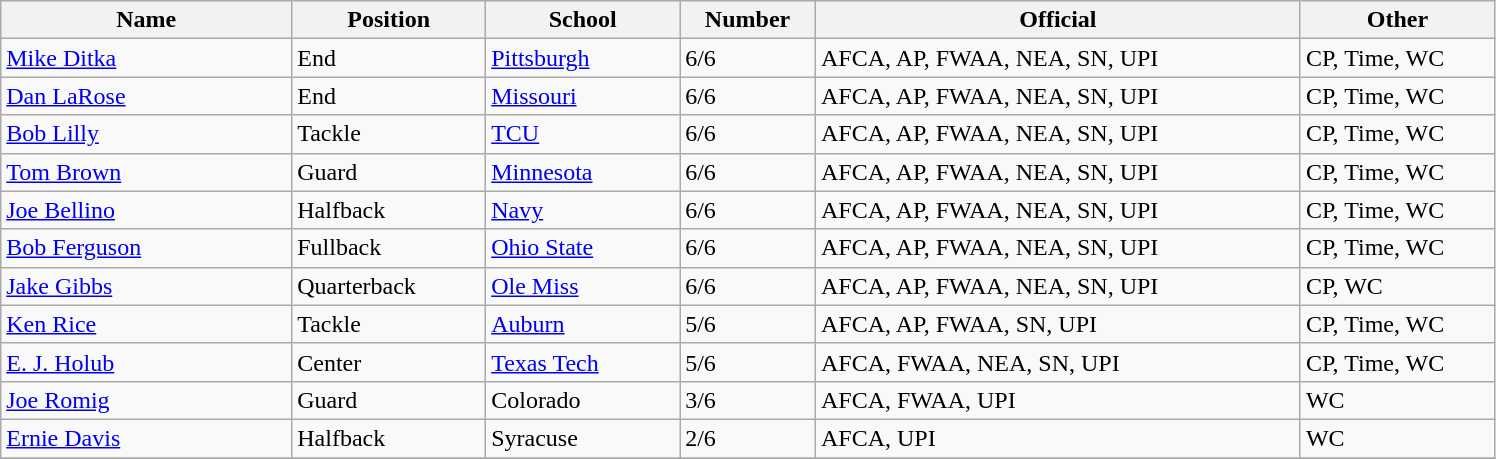<table class="wikitable sortable">
<tr>
<th bgcolor="#DDDDFF" width="15%">Name</th>
<th bgcolor="#DDDDFF" width="10%">Position</th>
<th bgcolor="#DDDDFF" width="10%">School</th>
<th bgcolor="#DDDDFF" width="7%">Number</th>
<th bgcolor="#DDDDFF" width="25%">Official</th>
<th bgcolor="#DDDDFF" width="10%">Other</th>
</tr>
<tr align="left">
<td><a href='#'>Mike Ditka</a></td>
<td>End</td>
<td><a href='#'>Pittsburgh</a></td>
<td>6/6</td>
<td>AFCA, AP, FWAA, NEA, SN, UPI</td>
<td>CP, Time, WC</td>
</tr>
<tr align="left">
<td><a href='#'>Dan LaRose</a></td>
<td>End</td>
<td><a href='#'>Missouri</a></td>
<td>6/6</td>
<td>AFCA, AP, FWAA, NEA, SN, UPI</td>
<td>CP, Time, WC</td>
</tr>
<tr align="left">
<td><a href='#'>Bob Lilly</a></td>
<td>Tackle</td>
<td><a href='#'>TCU</a></td>
<td>6/6</td>
<td>AFCA, AP, FWAA, NEA, SN, UPI</td>
<td>CP, Time, WC</td>
</tr>
<tr align="left">
<td><a href='#'>Tom Brown</a></td>
<td>Guard</td>
<td><a href='#'>Minnesota</a></td>
<td>6/6</td>
<td>AFCA, AP, FWAA, NEA, SN, UPI</td>
<td>CP, Time, WC</td>
</tr>
<tr align="left">
<td><a href='#'>Joe Bellino</a></td>
<td>Halfback</td>
<td><a href='#'>Navy</a></td>
<td>6/6</td>
<td>AFCA, AP, FWAA, NEA, SN, UPI</td>
<td>CP, Time, WC</td>
</tr>
<tr align="left">
<td><a href='#'>Bob Ferguson</a></td>
<td>Fullback</td>
<td><a href='#'>Ohio State</a></td>
<td>6/6</td>
<td>AFCA, AP, FWAA, NEA, SN, UPI</td>
<td>CP, Time, WC</td>
</tr>
<tr align="left">
<td><a href='#'>Jake Gibbs</a></td>
<td>Quarterback</td>
<td><a href='#'>Ole Miss</a></td>
<td>6/6</td>
<td>AFCA, AP, FWAA, NEA, SN, UPI</td>
<td>CP, WC</td>
</tr>
<tr align="left">
<td><a href='#'>Ken Rice</a></td>
<td>Tackle</td>
<td><a href='#'>Auburn</a></td>
<td>5/6</td>
<td>AFCA, AP, FWAA, SN, UPI</td>
<td>CP, Time, WC</td>
</tr>
<tr align="left">
<td><a href='#'>E. J. Holub</a></td>
<td>Center</td>
<td><a href='#'>Texas Tech</a></td>
<td>5/6</td>
<td>AFCA, FWAA, NEA, SN, UPI</td>
<td>CP, Time, WC</td>
</tr>
<tr align="left">
<td><a href='#'>Joe Romig</a></td>
<td>Guard</td>
<td>Colorado</td>
<td>3/6</td>
<td>AFCA, FWAA, UPI</td>
<td>WC</td>
</tr>
<tr align="left">
<td><a href='#'>Ernie Davis</a></td>
<td>Halfback</td>
<td>Syracuse</td>
<td>2/6</td>
<td>AFCA, UPI</td>
<td>WC</td>
</tr>
<tr align="left">
</tr>
</table>
